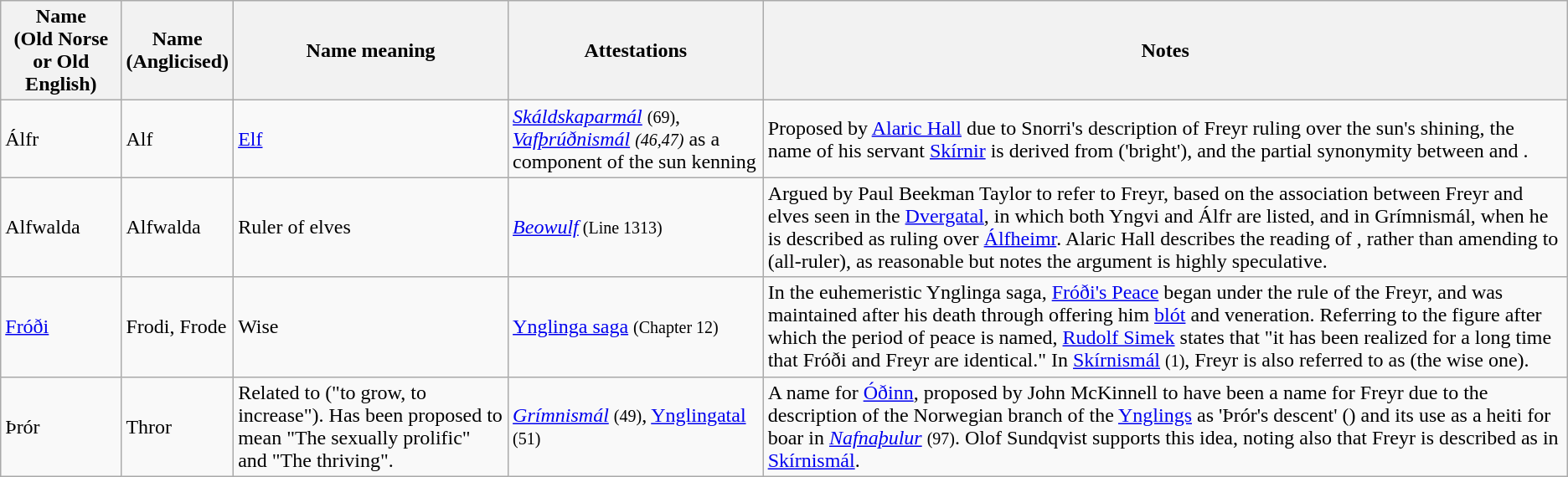<table border="1" class="wikitable sortable">
<tr>
<th>Name<br>(Old Norse or Old English)</th>
<th>Name<br>(Anglicised)</th>
<th>Name meaning</th>
<th>Attestations</th>
<th>Notes</th>
</tr>
<tr>
<td>Álfr</td>
<td>Alf</td>
<td><a href='#'>Elf</a></td>
<td><em><a href='#'>Skáldskaparmál</a></em> <small>(69)</small>, <em><a href='#'>Vafþrúðnismál</a> <small>(46,47)</small></em> as a component of the sun kenning </td>
<td>Proposed by <a href='#'>Alaric Hall</a> due to Snorri's description of Freyr ruling over the sun's shining,  the name of his servant <a href='#'>Skírnir</a> is derived from  ('bright'), and the partial synonymity between  and .</td>
</tr>
<tr>
<td>Alfwalda</td>
<td>Alfwalda</td>
<td>Ruler of elves</td>
<td><em><a href='#'>Beowulf</a></em><small> (Line 1313)</small></td>
<td>Argued by Paul Beekman Taylor to refer to Freyr, based on the association between Freyr and elves seen in the <a href='#'>Dvergatal</a>, in which both Yngvi and Álfr are listed, and in Grímnismál, when he is described as ruling over <a href='#'>Álfheimr</a>. Alaric Hall describes the reading of , rather than amending to  (all-ruler), as reasonable but notes the argument is highly speculative.</td>
</tr>
<tr>
<td><a href='#'>Fróði</a></td>
<td>Frodi, Frode</td>
<td>Wise</td>
<td><a href='#'>Ynglinga saga</a> <small>(Chapter 12)</small></td>
<td>In the euhemeristic Ynglinga saga, <a href='#'>Fróði's Peace</a> began under the rule of the Freyr, and was maintained after his death through offering him <a href='#'>blót</a> and veneration. Referring to the figure after which the period of peace is named, <a href='#'>Rudolf Simek</a> states that "it has been realized for a long time that Fróði and Freyr are identical." In <a href='#'>Skírnismál</a> <small>(1)</small>, Freyr is also referred to as  (the wise one).</td>
</tr>
<tr>
<td>Þrór</td>
<td>Thror</td>
<td>Related to  ("to grow, to increase"). Has been proposed to mean "The sexually prolific" and "The thriving".</td>
<td><em><a href='#'>Grímnismál</a></em> <small>(49)</small>, <a href='#'>Ynglingatal</a> <small>(51)</small></td>
<td>A name for <a href='#'>Óðinn</a>, proposed by John McKinnell to have been a name for Freyr due to the description of the Norwegian branch of the <a href='#'>Ynglings</a> as 'Þrór's descent' () and its use as a heiti for boar in <em><a href='#'>Nafnaþulur</a></em> <small>(97)</small>. Olof Sundqvist supports this idea, noting also that Freyr is described as  in <a href='#'>Skírnismál</a>.</td>
</tr>
</table>
